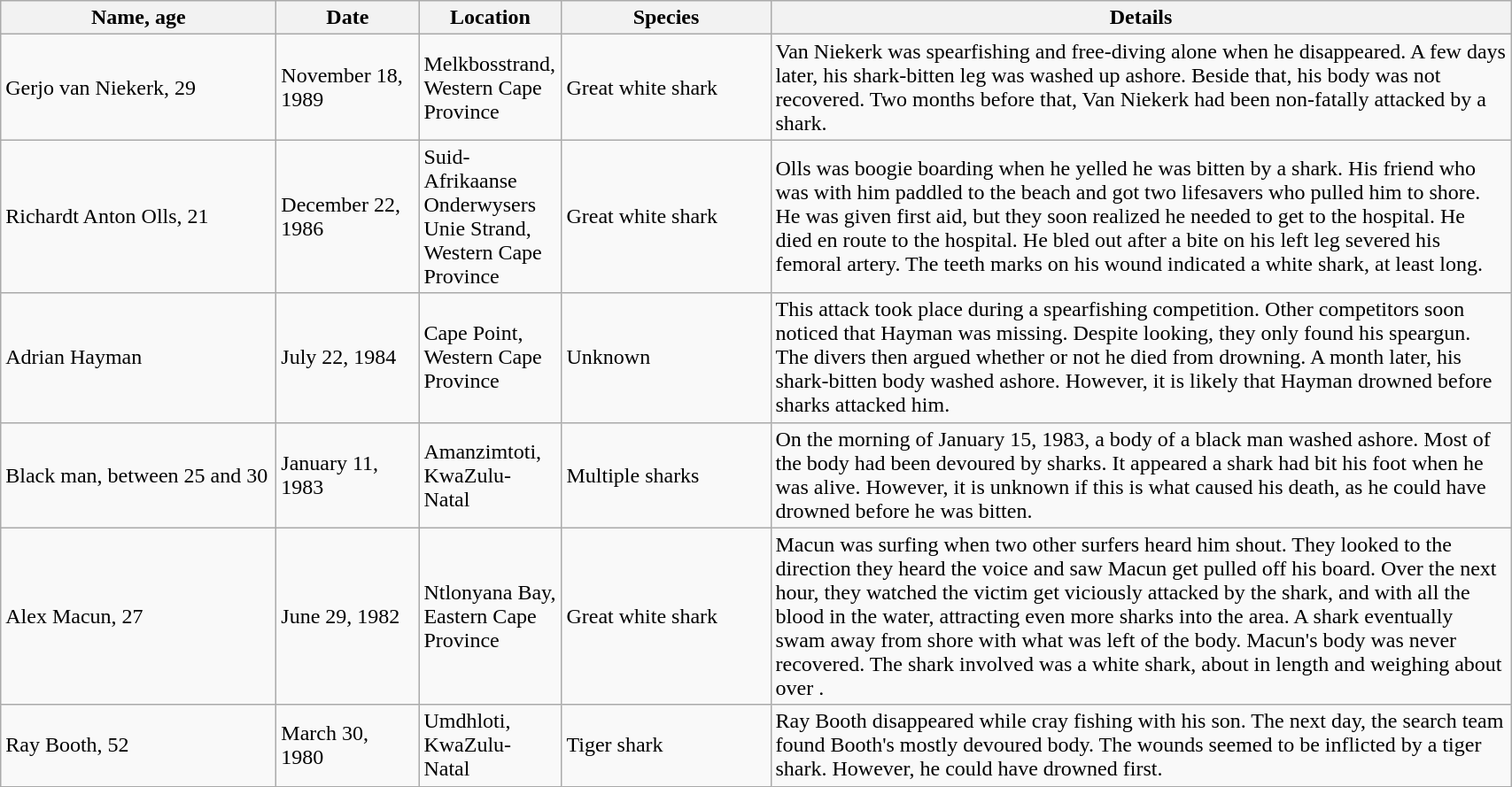<table class="wikitable">
<tr>
<th width="200">Name, age</th>
<th width="100">Date</th>
<th width="100">Location</th>
<th width="150">Species</th>
<th width="550">Details</th>
</tr>
<tr>
<td>Gerjo van Niekerk, 29</td>
<td>November 18, 1989</td>
<td>Melkbosstrand, Western Cape Province</td>
<td>Great white shark</td>
<td>Van Niekerk was spearfishing and free-diving alone when he disappeared. A few days later, his shark-bitten leg was washed up ashore. Beside that, his body was not recovered. Two months before that, Van Niekerk had been non-fatally attacked by a shark.</td>
</tr>
<tr>
<td>Richardt Anton Olls, 21</td>
<td>December 22, 1986</td>
<td>Suid-Afrikaanse Onderwysers Unie Strand, Western Cape Province</td>
<td>Great white shark</td>
<td>Olls was boogie boarding when he yelled he was bitten by a shark. His friend who was with him paddled to the beach and got two lifesavers who pulled him to shore. He was given first aid, but they soon realized he needed to get to the hospital. He died en route to the hospital. He bled out after a bite on his left leg severed his femoral artery. The teeth marks on his wound indicated a white shark, at least  long.</td>
</tr>
<tr>
<td>Adrian Hayman</td>
<td>July 22, 1984</td>
<td>Cape Point, Western Cape Province</td>
<td>Unknown</td>
<td>This attack took place during a spearfishing competition. Other competitors soon noticed that Hayman was missing. Despite looking, they only found his speargun. The divers then argued whether or not he died from drowning. A month later, his shark-bitten body washed ashore. However, it is likely that Hayman drowned before sharks attacked him.</td>
</tr>
<tr>
<td>Black man, between 25 and 30</td>
<td>January 11, 1983</td>
<td>Amanzimtoti, KwaZulu-Natal</td>
<td>Multiple sharks</td>
<td>On the morning of January 15, 1983, a body of a black man washed ashore. Most of the body had been devoured by sharks. It appeared a shark had bit his foot when he was alive. However, it is unknown if this is what caused his death, as he could have drowned before he was bitten.</td>
</tr>
<tr>
<td>Alex Macun, 27</td>
<td>June 29, 1982</td>
<td>Ntlonyana Bay, Eastern Cape Province</td>
<td>Great white shark</td>
<td>Macun was surfing when two other surfers heard him shout. They looked to the direction they heard the voice and saw Macun get pulled off his board. Over the next hour, they watched the victim get viciously attacked by the shark, and with all the blood in the water, attracting even more sharks into the area. A shark eventually swam away from shore with what was left of the body. Macun's body was never recovered. The shark involved was a white shark, about  in length and weighing about over .</td>
</tr>
<tr>
<td>Ray Booth, 52</td>
<td>March 30, 1980</td>
<td>Umdhloti, KwaZulu-Natal</td>
<td>Tiger shark</td>
<td>Ray Booth disappeared while cray fishing with his son. The next day, the search team found Booth's mostly devoured body. The wounds seemed to be inflicted by a tiger shark. However, he could have drowned first.</td>
</tr>
</table>
